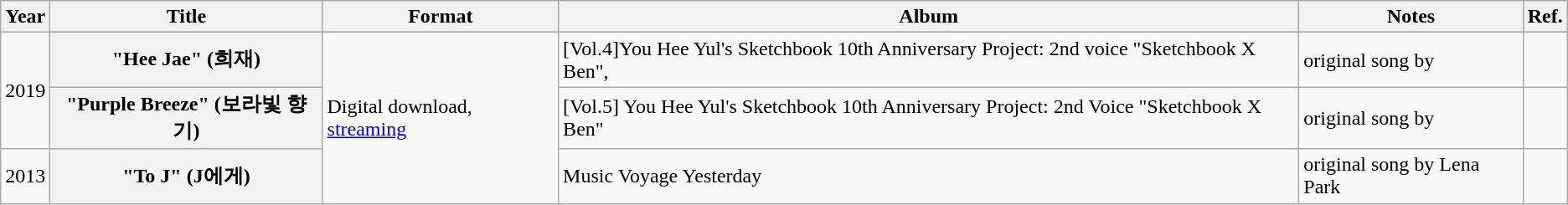<table class="wikitable plainrowheaders">
<tr>
<th>Year</th>
<th>Title</th>
<th>Format</th>
<th>Album</th>
<th>Notes</th>
<th>Ref.</th>
</tr>
<tr>
<td rowspan="3">2019</td>
</tr>
<tr>
<th scope="row">"Hee Jae" (희재)</th>
<td rowspan="3">Digital download, <a href='#'>streaming</a></td>
<td>[Vol.4]You Hee Yul's Sketchbook 10th Anniversary Project: 2nd voice "Sketchbook X Ben",</td>
<td>original song by</td>
<td></td>
</tr>
<tr>
<th scope="row">"Purple Breeze" (보라빛 향기)</th>
<td>[Vol.5] You Hee Yul's Sketchbook 10th Anniversary Project: 2nd Voice "Sketchbook X Ben"</td>
<td>original song by</td>
<td></td>
</tr>
<tr>
<td>2013</td>
<th scope="row">"To J" (J에게)</th>
<td>Music Voyage Yesterday</td>
<td>original song by Lena Park</td>
<td></td>
</tr>
</table>
